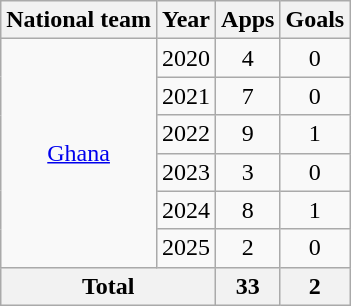<table class=wikitable style=text-align:center>
<tr>
<th>National team</th>
<th>Year</th>
<th>Apps</th>
<th>Goals</th>
</tr>
<tr>
<td rowspan=6><a href='#'>Ghana</a></td>
<td>2020</td>
<td>4</td>
<td>0</td>
</tr>
<tr>
<td>2021</td>
<td>7</td>
<td>0</td>
</tr>
<tr>
<td>2022</td>
<td>9</td>
<td>1</td>
</tr>
<tr>
<td>2023</td>
<td>3</td>
<td>0</td>
</tr>
<tr>
<td>2024</td>
<td>8</td>
<td>1</td>
</tr>
<tr>
<td>2025</td>
<td>2</td>
<td>0</td>
</tr>
<tr>
<th colspan=2>Total</th>
<th>33</th>
<th>2</th>
</tr>
</table>
